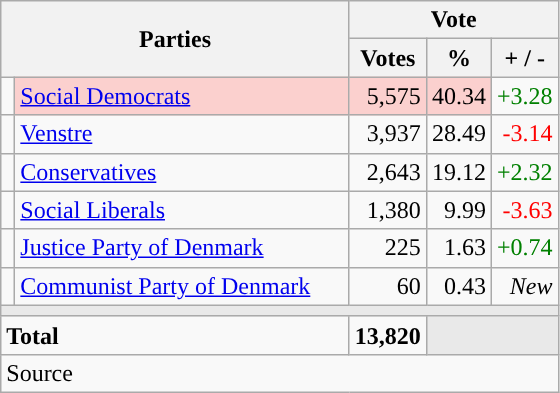<table class="wikitable" style="text-align:right;">
<tr>
<th style="text-align:centre;" rowspan="2" colspan="2" width="225">Parties</th>
<th colspan="3">Vote</th>
</tr>
<tr>
<th width="15">Votes</th>
<th width="15">%</th>
<th width="15">+ / -</th>
</tr>
<tr>
<td width="2" style="color:inherit;background:"></td>
<td bgcolor=#fbd0ce  align="left"><a href='#'>Social Democrats</a></td>
<td bgcolor=#fbd0ce>5,575</td>
<td bgcolor=#fbd0ce>40.34</td>
<td style=color:green;>+3.28</td>
</tr>
<tr>
<td width="2" style="color:inherit;background:"></td>
<td align="left"><a href='#'>Venstre</a></td>
<td>3,937</td>
<td>28.49</td>
<td style=color:red;>-3.14</td>
</tr>
<tr>
<td width="2" style="color:inherit;background:"></td>
<td align="left"><a href='#'>Conservatives</a></td>
<td>2,643</td>
<td>19.12</td>
<td style=color:green;>+2.32</td>
</tr>
<tr>
<td width="2" style="color:inherit;background:"></td>
<td align="left"><a href='#'>Social Liberals</a></td>
<td>1,380</td>
<td>9.99</td>
<td style=color:red;>-3.63</td>
</tr>
<tr>
<td width="2" style="color:inherit;background:"></td>
<td align="left"><a href='#'>Justice Party of Denmark</a></td>
<td>225</td>
<td>1.63</td>
<td style=color:green;>+0.74</td>
</tr>
<tr>
<td width="2" style="color:inherit;background:"></td>
<td align="left"><a href='#'>Communist Party of Denmark</a></td>
<td>60</td>
<td>0.43</td>
<td><em>New</em></td>
</tr>
<tr>
<td colspan="7" bgcolor="#E9E9E9"></td>
</tr>
<tr>
<td align="left" colspan="2"><strong>Total</strong></td>
<td><strong>13,820</strong></td>
<td bgcolor="#E9E9E9" colspan="2"></td>
</tr>
<tr>
<td align="left" colspan="6">Source</td>
</tr>
</table>
